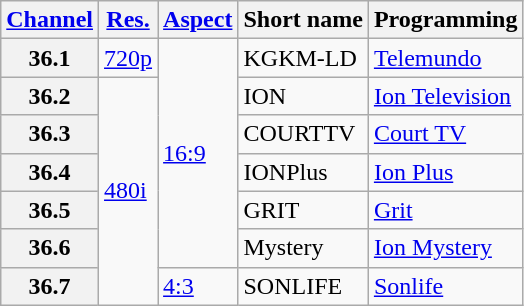<table class="wikitable">
<tr>
<th scope = "col"><a href='#'>Channel</a></th>
<th scope = "col"><a href='#'>Res.</a></th>
<th scope = "col"><a href='#'>Aspect</a></th>
<th scope = "col">Short name</th>
<th scope = "col">Programming</th>
</tr>
<tr>
<th scope = "row">36.1</th>
<td><a href='#'>720p</a></td>
<td rowspan="6"><a href='#'>16:9</a></td>
<td>KGKM-LD</td>
<td><a href='#'>Telemundo</a></td>
</tr>
<tr>
<th scope = "row">36.2</th>
<td rowspan="6"><a href='#'>480i</a></td>
<td>ION</td>
<td><a href='#'>Ion Television</a></td>
</tr>
<tr>
<th scope = "row">36.3</th>
<td>COURTTV</td>
<td><a href='#'>Court TV</a></td>
</tr>
<tr>
<th scope = "row">36.4</th>
<td>IONPlus</td>
<td><a href='#'>Ion Plus</a></td>
</tr>
<tr>
<th scope = "row">36.5</th>
<td>GRIT</td>
<td><a href='#'>Grit</a></td>
</tr>
<tr>
<th scope = "row">36.6</th>
<td>Mystery</td>
<td><a href='#'>Ion Mystery</a></td>
</tr>
<tr>
<th scope = "row">36.7</th>
<td><a href='#'>4:3</a></td>
<td>SONLIFE</td>
<td><a href='#'>Sonlife</a></td>
</tr>
</table>
